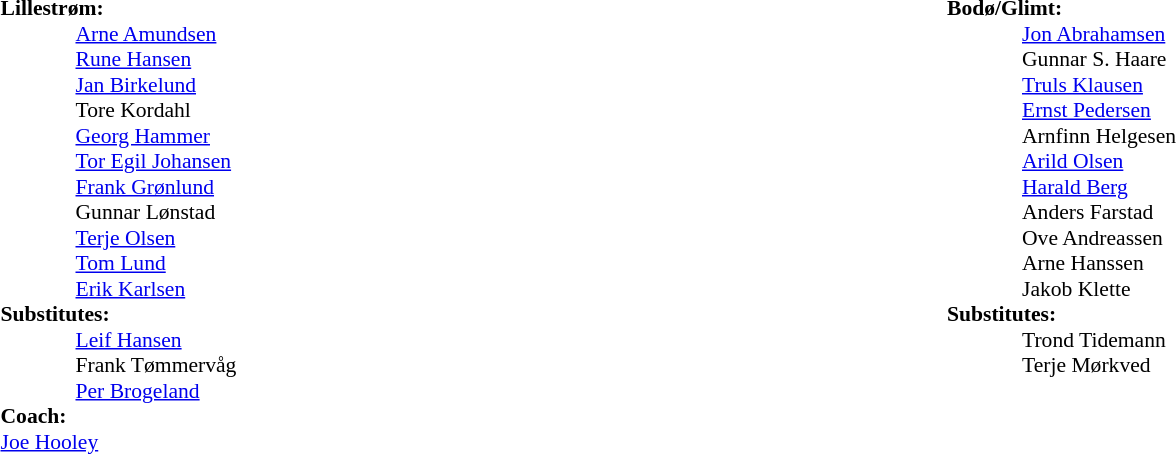<table width=100%>
<tr>
<td valign=top width=50%><br><table style=font-size:90% cellspacing=0 cellpadding=0>
<tr>
<td colspan="4"><strong>Lillestrøm:</strong></td>
</tr>
<tr>
<th width=25></th>
<th width=25></th>
</tr>
<tr>
<td></td>
<td></td>
<td><a href='#'>Arne Amundsen</a></td>
</tr>
<tr>
<td></td>
<td></td>
<td><a href='#'>Rune Hansen</a></td>
</tr>
<tr>
<td></td>
<td></td>
<td><a href='#'>Jan Birkelund</a></td>
</tr>
<tr>
<td></td>
<td></td>
<td>Tore Kordahl</td>
</tr>
<tr>
<td></td>
<td></td>
<td><a href='#'>Georg Hammer</a></td>
<td></td>
<td></td>
</tr>
<tr>
<td></td>
<td></td>
<td><a href='#'>Tor Egil Johansen</a></td>
</tr>
<tr>
<td></td>
<td></td>
<td><a href='#'>Frank Grønlund</a></td>
</tr>
<tr>
<td></td>
<td></td>
<td>Gunnar Lønstad</td>
</tr>
<tr>
<td></td>
<td></td>
<td><a href='#'>Terje Olsen</a></td>
</tr>
<tr>
<td></td>
<td></td>
<td><a href='#'>Tom Lund</a></td>
</tr>
<tr>
<td></td>
<td></td>
<td><a href='#'>Erik Karlsen</a></td>
</tr>
<tr>
<td colspan=3><strong>Substitutes:</strong></td>
</tr>
<tr>
<td></td>
<td></td>
<td><a href='#'>Leif Hansen</a></td>
<td></td>
<td></td>
</tr>
<tr>
<td></td>
<td></td>
<td>Frank Tømmervåg</td>
</tr>
<tr>
<td></td>
<td></td>
<td><a href='#'>Per Brogeland</a></td>
</tr>
<tr>
<td colspan=3><strong>Coach:</strong></td>
</tr>
<tr>
<td colspan=4><a href='#'>Joe Hooley</a></td>
</tr>
</table>
</td>
<td valign="top" width="50%"><br><table style=font-size:90% cellspacing=0 cellpadding=0>
<tr>
<td colspan="4"><strong>Bodø/Glimt:</strong></td>
</tr>
<tr>
<th width=25></th>
<th width=25></th>
</tr>
<tr>
<td></td>
<td></td>
<td><a href='#'>Jon Abrahamsen</a></td>
</tr>
<tr>
<td></td>
<td></td>
<td>Gunnar S. Haare</td>
</tr>
<tr>
<td></td>
<td></td>
<td><a href='#'>Truls Klausen</a></td>
</tr>
<tr>
<td></td>
<td></td>
<td><a href='#'>Ernst Pedersen</a></td>
</tr>
<tr>
<td></td>
<td></td>
<td>Arnfinn Helgesen</td>
</tr>
<tr>
<td></td>
<td></td>
<td><a href='#'>Arild Olsen</a></td>
</tr>
<tr>
<td></td>
<td></td>
<td><a href='#'>Harald Berg</a></td>
</tr>
<tr>
<td></td>
<td></td>
<td>Anders Farstad</td>
<td></td>
<td></td>
</tr>
<tr>
<td></td>
<td></td>
<td>Ove Andreassen</td>
</tr>
<tr>
<td></td>
<td></td>
<td>Arne Hanssen</td>
</tr>
<tr>
<td></td>
<td></td>
<td>Jakob Klette</td>
<td></td>
<td></td>
</tr>
<tr>
<td colspan=3><strong>Substitutes:</strong></td>
</tr>
<tr>
<td></td>
<td></td>
<td>Trond Tidemann</td>
<td></td>
<td></td>
</tr>
<tr>
<td></td>
<td></td>
<td>Terje Mørkved</td>
<td></td>
<td></td>
</tr>
</table>
</td>
</tr>
</table>
